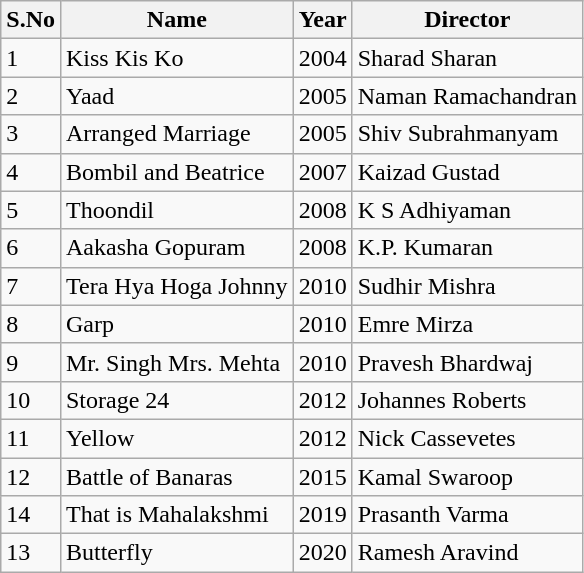<table class="wikitable">
<tr>
<th>S.No</th>
<th>Name</th>
<th>Year</th>
<th>Director</th>
</tr>
<tr>
<td>1</td>
<td>Kiss Kis Ko</td>
<td>2004</td>
<td>Sharad Sharan</td>
</tr>
<tr>
<td>2</td>
<td>Yaad</td>
<td>2005</td>
<td>Naman Ramachandran</td>
</tr>
<tr>
<td>3</td>
<td>Arranged Marriage</td>
<td>2005</td>
<td>Shiv Subrahmanyam</td>
</tr>
<tr>
<td>4</td>
<td>Bombil and Beatrice</td>
<td>2007</td>
<td>Kaizad Gustad</td>
</tr>
<tr>
<td>5</td>
<td>Thoondil</td>
<td>2008</td>
<td>K S Adhiyaman</td>
</tr>
<tr>
<td>6</td>
<td>Aakasha Gopuram</td>
<td>2008</td>
<td>K.P. Kumaran</td>
</tr>
<tr>
<td>7</td>
<td>Tera Hya Hoga Johnny</td>
<td>2010</td>
<td>Sudhir Mishra</td>
</tr>
<tr>
<td>8</td>
<td>Garp</td>
<td>2010</td>
<td>Emre Mirza</td>
</tr>
<tr>
<td>9</td>
<td>Mr. Singh Mrs. Mehta</td>
<td>2010</td>
<td>Pravesh Bhardwaj</td>
</tr>
<tr>
<td>10</td>
<td>Storage 24</td>
<td>2012</td>
<td>Johannes Roberts</td>
</tr>
<tr>
<td>11</td>
<td>Yellow</td>
<td>2012</td>
<td>Nick Cassevetes</td>
</tr>
<tr>
<td>12</td>
<td>Battle of Banaras</td>
<td>2015</td>
<td>Kamal Swaroop</td>
</tr>
<tr>
<td>14</td>
<td>That is Mahalakshmi</td>
<td>2019</td>
<td>Prasanth Varma</td>
</tr>
<tr>
<td>13</td>
<td>Butterfly</td>
<td>2020</td>
<td>Ramesh Aravind</td>
</tr>
</table>
